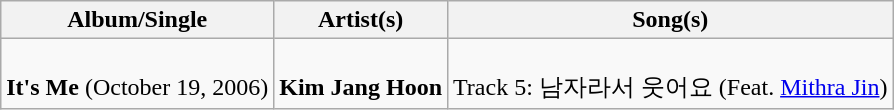<table class="wikitable">
<tr>
<th align="left">Album/Single</th>
<th align="left">Artist(s)</th>
<th align="left">Song(s)</th>
</tr>
<tr>
<td align="left"><br><strong>It's Me</strong> (October 19, 2006)</td>
<td align="left"><br><strong>Kim Jang Hoon</strong></td>
<td align="left"><br>Track 5: 남자라서 웃어요 (Feat. <a href='#'>Mithra Jin</a>)</td>
</tr>
</table>
